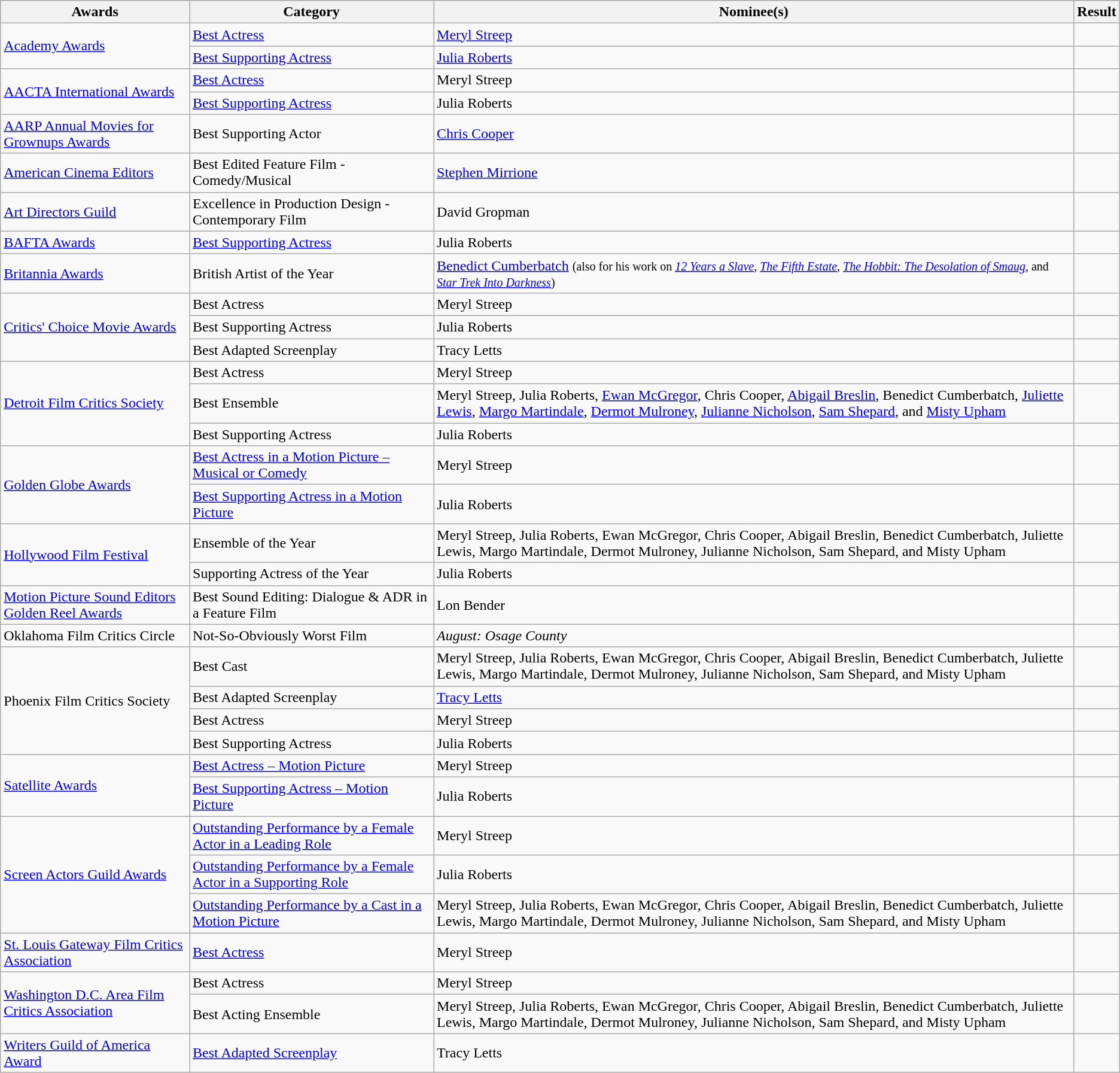<table class="wikitable sortable">
<tr style="background:#ccc; text-align:center;">
<th>Awards</th>
<th>Category</th>
<th>Nominee(s)</th>
<th>Result</th>
</tr>
<tr>
<td rowspan=2><a href='#'>Academy Awards</a></td>
<td><a href='#'>Best Actress</a></td>
<td><a href='#'>Meryl Streep</a></td>
<td></td>
</tr>
<tr>
<td><a href='#'>Best Supporting Actress</a></td>
<td><a href='#'>Julia Roberts</a></td>
<td></td>
</tr>
<tr>
<td rowspan=2><a href='#'>AACTA International Awards</a></td>
<td><a href='#'>Best Actress</a></td>
<td>Meryl Streep</td>
<td></td>
</tr>
<tr>
<td><a href='#'>Best Supporting Actress</a></td>
<td>Julia Roberts</td>
<td></td>
</tr>
<tr>
<td><a href='#'>AARP Annual Movies for Grownups Awards</a></td>
<td>Best Supporting Actor</td>
<td><a href='#'>Chris Cooper</a></td>
<td></td>
</tr>
<tr>
<td><a href='#'>American Cinema Editors</a></td>
<td>Best Edited Feature Film - Comedy/Musical</td>
<td><a href='#'>Stephen Mirrione</a></td>
<td></td>
</tr>
<tr>
<td><a href='#'>Art Directors Guild</a></td>
<td>Excellence in Production Design - Contemporary Film</td>
<td>David Gropman</td>
<td></td>
</tr>
<tr>
<td><a href='#'>BAFTA Awards</a></td>
<td><a href='#'>Best Supporting Actress</a></td>
<td>Julia Roberts</td>
<td></td>
</tr>
<tr>
<td><a href='#'>Britannia Awards</a></td>
<td>British Artist of the Year</td>
<td><a href='#'>Benedict Cumberbatch</a> <small>(also for his work on <em><a href='#'>12 Years a Slave</a></em>, <em><a href='#'>The Fifth Estate</a></em>, <em><a href='#'>The Hobbit: The Desolation of Smaug</a></em>, and <em><a href='#'>Star Trek Into Darkness</a></em>)</small></td>
<td></td>
</tr>
<tr>
<td rowspan=3><a href='#'>Critics' Choice Movie Awards</a></td>
<td>Best Actress</td>
<td>Meryl Streep</td>
<td></td>
</tr>
<tr>
<td>Best Supporting Actress</td>
<td>Julia Roberts</td>
<td></td>
</tr>
<tr>
<td>Best Adapted Screenplay</td>
<td>Tracy Letts</td>
<td></td>
</tr>
<tr>
<td rowspan=3><a href='#'>Detroit Film Critics Society</a></td>
<td>Best Actress</td>
<td>Meryl Streep</td>
<td></td>
</tr>
<tr>
<td>Best Ensemble</td>
<td>Meryl Streep, Julia Roberts, <a href='#'>Ewan McGregor</a>, Chris Cooper, <a href='#'>Abigail Breslin</a>, Benedict Cumberbatch, <a href='#'>Juliette Lewis</a>, <a href='#'>Margo Martindale</a>, <a href='#'>Dermot Mulroney</a>, <a href='#'>Julianne Nicholson</a>, <a href='#'>Sam Shepard</a>, and <a href='#'>Misty Upham</a></td>
<td></td>
</tr>
<tr>
<td>Best Supporting Actress</td>
<td>Julia Roberts</td>
<td></td>
</tr>
<tr>
<td rowspan=2><a href='#'>Golden Globe Awards</a></td>
<td><a href='#'>Best Actress in a Motion Picture – Musical or Comedy</a></td>
<td>Meryl Streep</td>
<td></td>
</tr>
<tr>
<td><a href='#'>Best Supporting Actress in a Motion Picture</a></td>
<td>Julia Roberts</td>
<td></td>
</tr>
<tr>
<td rowspan=2><a href='#'>Hollywood Film Festival</a></td>
<td>Ensemble of the Year</td>
<td>Meryl Streep, Julia Roberts, Ewan McGregor, Chris Cooper, Abigail Breslin, Benedict Cumberbatch, Juliette Lewis, Margo Martindale, Dermot Mulroney, Julianne Nicholson, Sam Shepard, and Misty Upham</td>
<td></td>
</tr>
<tr>
<td>Supporting Actress of the Year</td>
<td>Julia Roberts</td>
<td></td>
</tr>
<tr>
<td><a href='#'>Motion Picture Sound Editors Golden Reel Awards</a></td>
<td>Best Sound Editing: Dialogue & ADR in a Feature Film</td>
<td>Lon Bender</td>
<td></td>
</tr>
<tr>
<td>Oklahoma Film Critics Circle</td>
<td>Not-So-Obviously Worst Film</td>
<td><em>August: Osage County</em></td>
<td></td>
</tr>
<tr>
<td rowspan=4>Phoenix Film Critics Society</td>
<td>Best Cast</td>
<td>Meryl Streep, Julia Roberts, Ewan McGregor, Chris Cooper, Abigail Breslin, Benedict Cumberbatch, Juliette Lewis, Margo Martindale, Dermot Mulroney, Julianne Nicholson, Sam Shepard, and Misty Upham</td>
<td></td>
</tr>
<tr>
<td>Best Adapted Screenplay</td>
<td><a href='#'>Tracy Letts</a></td>
<td></td>
</tr>
<tr>
<td>Best Actress</td>
<td>Meryl Streep</td>
<td></td>
</tr>
<tr>
<td>Best Supporting Actress</td>
<td>Julia Roberts</td>
<td></td>
</tr>
<tr>
<td rowspan=2><a href='#'>Satellite Awards</a></td>
<td><a href='#'>Best Actress – Motion Picture</a></td>
<td>Meryl Streep</td>
<td></td>
</tr>
<tr>
<td><a href='#'>Best Supporting Actress – Motion Picture</a></td>
<td>Julia Roberts</td>
<td></td>
</tr>
<tr>
<td rowspan=3><a href='#'>Screen Actors Guild Awards</a></td>
<td><a href='#'>Outstanding Performance by a Female Actor in a Leading Role</a></td>
<td>Meryl Streep</td>
<td></td>
</tr>
<tr>
<td><a href='#'>Outstanding Performance by a Female Actor in a Supporting Role</a></td>
<td>Julia Roberts</td>
<td></td>
</tr>
<tr>
<td><a href='#'>Outstanding Performance by a Cast in a Motion Picture</a></td>
<td>Meryl Streep, Julia Roberts, Ewan McGregor, Chris Cooper, Abigail Breslin, Benedict Cumberbatch, Juliette Lewis, Margo Martindale, Dermot Mulroney, Julianne Nicholson, Sam Shepard, and Misty Upham</td>
<td></td>
</tr>
<tr>
<td><a href='#'>St. Louis Gateway Film Critics Association</a></td>
<td><a href='#'>Best Actress</a></td>
<td>Meryl Streep</td>
<td></td>
</tr>
<tr>
<td rowspan=2><a href='#'>Washington D.C. Area Film Critics Association</a></td>
<td>Best Actress</td>
<td>Meryl Streep</td>
<td></td>
</tr>
<tr>
<td>Best Acting Ensemble</td>
<td>Meryl Streep, Julia Roberts, Ewan McGregor, Chris Cooper, Abigail Breslin, Benedict Cumberbatch, Juliette Lewis, Margo Martindale, Dermot Mulroney, Julianne Nicholson, Sam Shepard, and Misty Upham</td>
<td></td>
</tr>
<tr>
<td><a href='#'>Writers Guild of America Award</a></td>
<td><a href='#'>Best Adapted Screenplay</a></td>
<td>Tracy Letts</td>
<td></td>
</tr>
</table>
